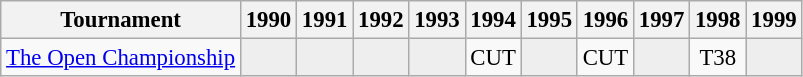<table class="wikitable" style="font-size:95%;text-align:center;">
<tr>
<th>Tournament</th>
<th>1990</th>
<th>1991</th>
<th>1992</th>
<th>1993</th>
<th>1994</th>
<th>1995</th>
<th>1996</th>
<th>1997</th>
<th>1998</th>
<th>1999</th>
</tr>
<tr>
<td align=left><a href='#'>The Open Championship</a></td>
<td style="background:#eeeeee;"></td>
<td style="background:#eeeeee;"></td>
<td style="background:#eeeeee;"></td>
<td style="background:#eeeeee;"></td>
<td>CUT</td>
<td style="background:#eeeeee;"></td>
<td>CUT</td>
<td style="background:#eeeeee;"></td>
<td>T38</td>
<td style="background:#eeeeee;"></td>
</tr>
</table>
